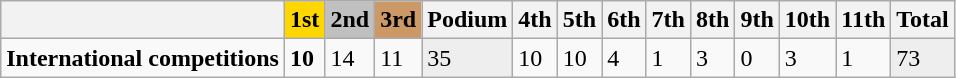<table class="wikitable">
<tr>
<th></th>
<th style="background: gold;">1st</th>
<th style="background: silver;">2nd</th>
<th style="background: #c96;">3rd</th>
<th>Podium</th>
<th>4th</th>
<th>5th</th>
<th>6th</th>
<th>7th</th>
<th>8th</th>
<th>9th</th>
<th>10th</th>
<th>11th</th>
<th>Total</th>
</tr>
<tr>
<td><strong>International competitions</strong></td>
<td><strong>10</strong></td>
<td>14</td>
<td>11</td>
<td style="background: #EEEEEE;">35</td>
<td>10</td>
<td>10</td>
<td>4</td>
<td>1</td>
<td>3</td>
<td>0</td>
<td>3</td>
<td>1</td>
<td style="background: #EEEEEE;">73</td>
</tr>
</table>
